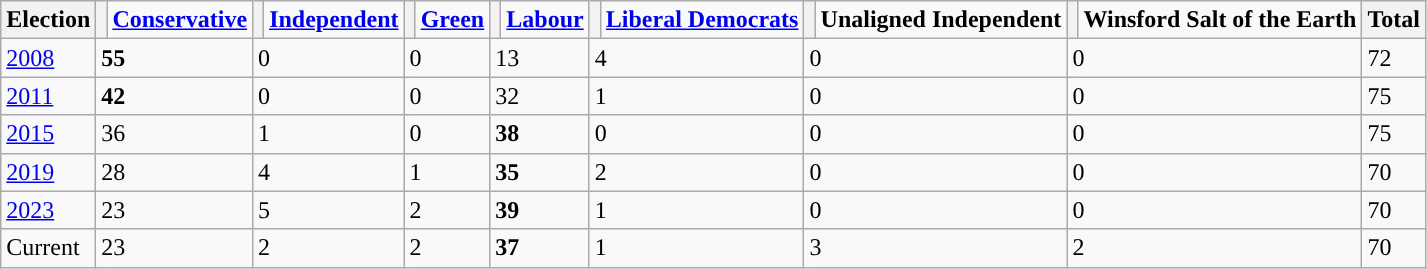<table class="wikitable">
<tr>
<th>Election</th>
<th style="background-color: "></th>
<td><strong><a href='#'>Conservative</a></strong></td>
<th style="background-color: "></th>
<td><strong><a href='#'>Independent</a></strong></td>
<th style="background-color: "></th>
<td><strong><a href='#'>Green</a></strong></td>
<th style="background-color: "></th>
<td><strong><a href='#'>Labour</a></strong></td>
<th style="background-color: "></th>
<td><strong><a href='#'>Liberal Democrats</a></strong></td>
<th style="background-color: "></th>
<td><strong>Unaligned Independent</strong></td>
<th style="background-color: "></th>
<td><strong>Winsford Salt of the Earth</strong></td>
<th>Total</th>
</tr>
<tr>
<td><a href='#'>2008</a></td>
<td colspan=2><strong>55</strong></td>
<td colspan=2>0</td>
<td colspan=2>0</td>
<td colspan=2>13</td>
<td colspan=2>4</td>
<td colspan=2>0</td>
<td colspan=2>0</td>
<td>72</td>
</tr>
<tr>
<td><a href='#'>2011</a></td>
<td colspan=2><strong>42</strong></td>
<td colspan=2>0</td>
<td colspan=2>0</td>
<td colspan=2>32</td>
<td colspan=2>1</td>
<td colspan=2>0</td>
<td colspan=2>0</td>
<td>75</td>
</tr>
<tr>
<td><a href='#'>2015</a></td>
<td colspan=2>36</td>
<td colspan=2>1</td>
<td colspan=2>0</td>
<td colspan=2><strong>38</strong></td>
<td colspan=2>0</td>
<td colspan=2>0</td>
<td colspan=2>0</td>
<td>75</td>
</tr>
<tr>
<td><a href='#'>2019</a></td>
<td colspan=2>28</td>
<td colspan=2>4</td>
<td colspan=2>1</td>
<td colspan=2><strong>35</strong></td>
<td colspan=2>2</td>
<td colspan=2>0</td>
<td colspan=2>0</td>
<td>70</td>
</tr>
<tr>
<td><a href='#'>2023</a></td>
<td colspan=2>23</td>
<td colspan=2>5</td>
<td colspan=2>2</td>
<td colspan=2><strong>39</strong></td>
<td colspan=2>1</td>
<td colspan=2>0</td>
<td colspan=2>0</td>
<td>70</td>
</tr>
<tr>
<td>Current</td>
<td colspan=2>23</td>
<td colspan=2>2</td>
<td colspan=2>2</td>
<td colspan=2><strong>37</strong></td>
<td colspan=2>1</td>
<td colspan=2>3</td>
<td colspan=2>2</td>
<td>70</td>
</tr>
</table>
